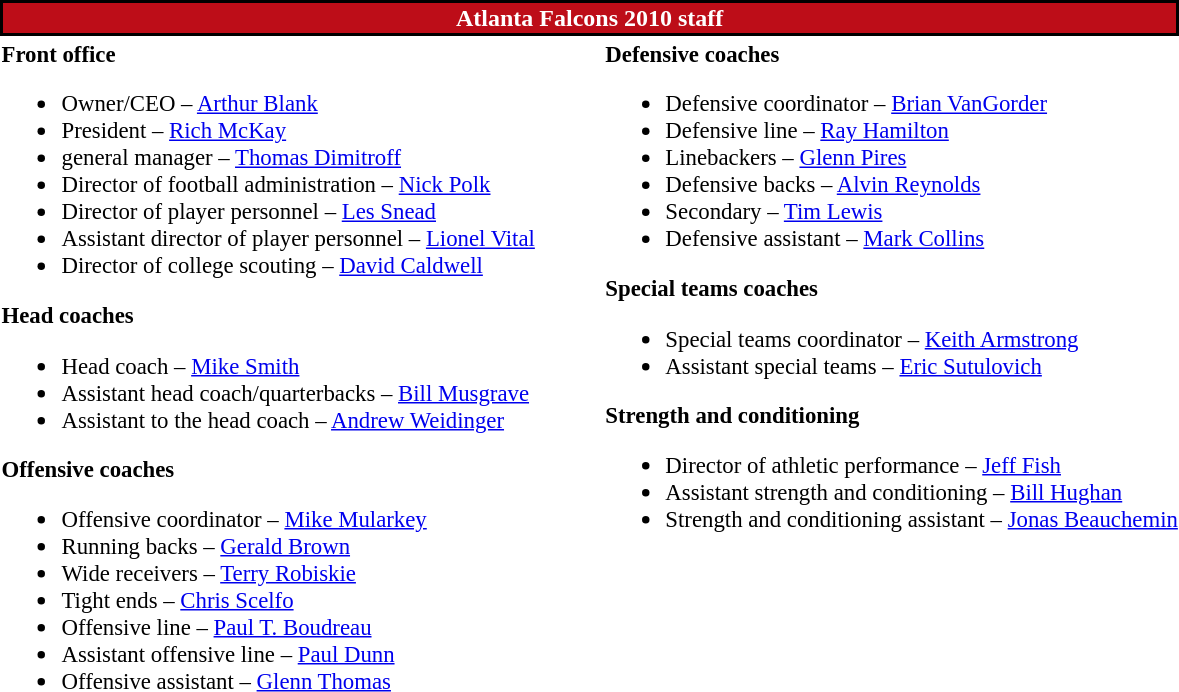<table class="toccolours" style="text-align: left">
<tr>
<th colspan="7" style="background:#bd0d18; color:white; text-align: center; border:2px solid black;"><strong>Atlanta Falcons 2010 staff</strong></th>
</tr>
<tr>
<td style="font-size:95%; vertical-align:top;"><strong>Front office</strong><br><ul><li>Owner/CEO – <a href='#'>Arthur Blank</a></li><li>President – <a href='#'>Rich McKay</a></li><li>general manager – <a href='#'>Thomas Dimitroff</a></li><li>Director of football administration – <a href='#'>Nick Polk</a></li><li>Director of player personnel – <a href='#'>Les Snead</a></li><li>Assistant director of player personnel – <a href='#'>Lionel Vital</a></li><li>Director of college scouting – <a href='#'>David Caldwell</a></li></ul><strong>Head coaches</strong><ul><li>Head coach – <a href='#'>Mike Smith</a></li><li>Assistant head coach/quarterbacks – <a href='#'>Bill Musgrave</a></li><li>Assistant to the head coach – <a href='#'>Andrew Weidinger</a></li></ul><strong>Offensive coaches</strong><ul><li>Offensive coordinator – <a href='#'>Mike Mularkey</a></li><li>Running backs – <a href='#'>Gerald Brown</a></li><li>Wide receivers – <a href='#'>Terry Robiskie</a></li><li>Tight ends – <a href='#'>Chris Scelfo</a></li><li>Offensive line – <a href='#'>Paul T. Boudreau</a></li><li>Assistant offensive line – <a href='#'>Paul Dunn</a></li><li>Offensive assistant – <a href='#'>Glenn Thomas</a></li></ul></td>
<td width="35"> </td>
<td valign="top"></td>
<td style="font-size:95%; vertical-align:top;"><strong>Defensive coaches</strong><br><ul><li>Defensive coordinator – <a href='#'>Brian VanGorder</a></li><li>Defensive line – <a href='#'>Ray Hamilton</a></li><li>Linebackers – <a href='#'>Glenn Pires</a></li><li>Defensive backs – <a href='#'>Alvin Reynolds</a></li><li>Secondary – <a href='#'>Tim Lewis</a></li><li>Defensive assistant – <a href='#'>Mark Collins</a></li></ul><strong>Special teams coaches</strong><ul><li>Special teams coordinator – <a href='#'>Keith Armstrong</a></li><li>Assistant special teams – <a href='#'>Eric Sutulovich</a></li></ul><strong>Strength and conditioning</strong><ul><li>Director of athletic performance – <a href='#'>Jeff Fish</a></li><li>Assistant strength and conditioning – <a href='#'>Bill Hughan</a></li><li>Strength and conditioning assistant – <a href='#'>Jonas Beauchemin</a></li></ul></td>
</tr>
</table>
